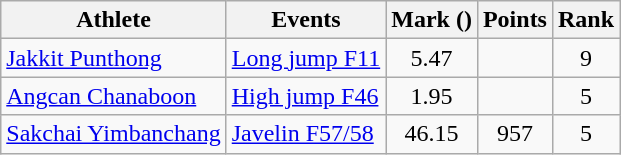<table class=wikitable>
<tr>
<th>Athlete</th>
<th>Events</th>
<th>Mark ()</th>
<th>Points</th>
<th>Rank</th>
</tr>
<tr>
<td><a href='#'>Jakkit Punthong</a></td>
<td><a href='#'>Long jump F11</a></td>
<td align="center">5.47</td>
<td></td>
<td align="center">9</td>
</tr>
<tr>
<td><a href='#'>Angcan Chanaboon</a></td>
<td><a href='#'>High jump F46</a></td>
<td align="center">1.95</td>
<td></td>
<td align="center">5</td>
</tr>
<tr>
<td><a href='#'>Sakchai Yimbanchang</a></td>
<td><a href='#'>Javelin F57/58</a></td>
<td align="center">46.15</td>
<td align="center">957</td>
<td align="center">5</td>
</tr>
</table>
